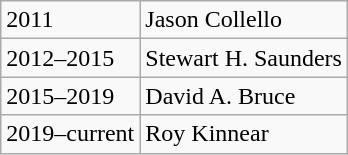<table class="wikitable">
<tr>
<td>2011</td>
<td>Jason Collello</td>
</tr>
<tr>
<td>2012–2015</td>
<td>Stewart H. Saunders</td>
</tr>
<tr>
<td>2015–2019</td>
<td>David A. Bruce</td>
</tr>
<tr>
<td>2019–current</td>
<td>Roy Kinnear</td>
</tr>
</table>
